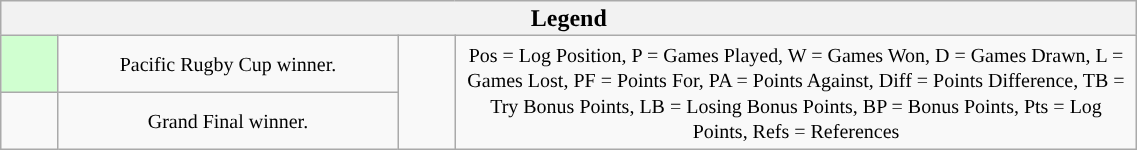<table class="wikitable" style="text-align:center; line-height:100%; font-size:100%; width:60%;">
<tr>
<th colspan="4" style="border:0px">Legend</th>
</tr>
<tr>
<td style="height:10px; width:5%; background:#d0ffd0;"></td>
<td style="width:30%;"><small>Pacific Rugby Cup winner.</small></td>
<td rowspan="2" style="width:5%;"></td>
<td rowspan="2" style="width:60%;"><small>Pos = Log Position, P = Games Played, W = Games Won, D = Games Drawn, L = Games Lost, PF = Points For, PA = Points Against, Diff = Points Difference, TB = Try Bonus Points, LB = Losing Bonus Points, BP = Bonus Points, Pts = Log Points, Refs = References</small></td>
</tr>
<tr>
<td style="height:10px;"></td>
<td><small>Grand Final winner.</small></td>
</tr>
</table>
